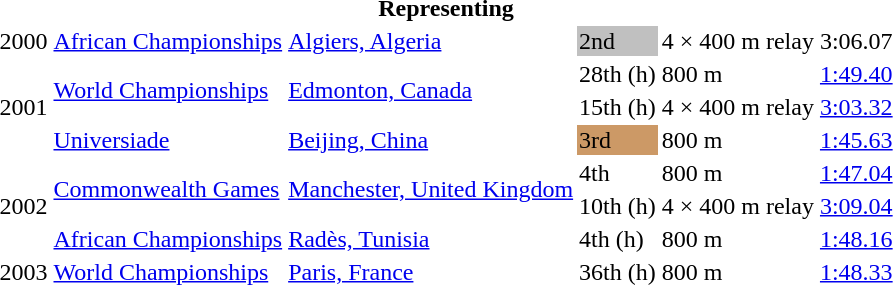<table>
<tr>
<th colspan="6">Representing </th>
</tr>
<tr>
<td>2000</td>
<td><a href='#'>African Championships</a></td>
<td><a href='#'>Algiers, Algeria</a></td>
<td bgcolor=silver>2nd</td>
<td>4 × 400 m relay</td>
<td>3:06.07</td>
</tr>
<tr>
<td rowspan=3>2001</td>
<td rowspan=2><a href='#'>World Championships</a></td>
<td rowspan=2><a href='#'>Edmonton, Canada</a></td>
<td>28th (h)</td>
<td>800 m</td>
<td><a href='#'>1:49.40</a></td>
</tr>
<tr>
<td>15th (h)</td>
<td>4 × 400 m relay</td>
<td><a href='#'>3:03.32</a></td>
</tr>
<tr>
<td><a href='#'>Universiade</a></td>
<td><a href='#'>Beijing, China</a></td>
<td bgcolor=cc9966>3rd</td>
<td>800 m</td>
<td><a href='#'>1:45.63</a></td>
</tr>
<tr>
<td rowspan=3>2002</td>
<td rowspan=2><a href='#'>Commonwealth Games</a></td>
<td rowspan=2><a href='#'>Manchester, United Kingdom</a></td>
<td>4th</td>
<td>800 m</td>
<td><a href='#'>1:47.04</a></td>
</tr>
<tr>
<td>10th (h)</td>
<td>4 × 400 m relay</td>
<td><a href='#'>3:09.04</a></td>
</tr>
<tr>
<td><a href='#'>African Championships</a></td>
<td><a href='#'>Radès, Tunisia</a></td>
<td>4th (h)</td>
<td>800 m</td>
<td><a href='#'>1:48.16</a></td>
</tr>
<tr>
<td>2003</td>
<td><a href='#'>World Championships</a></td>
<td><a href='#'>Paris, France</a></td>
<td>36th (h)</td>
<td>800 m</td>
<td><a href='#'>1:48.33</a></td>
</tr>
</table>
